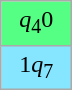<table class="wikitable" style="text-align:center;">
<tr>
<td bgcolor="#55FF83" width="40"><em>q</em><sub>4</sub>0</td>
</tr>
<tr>
<td bgcolor="#87E6FF" width="40">1<em>q</em><sub>7</sub></td>
</tr>
</table>
